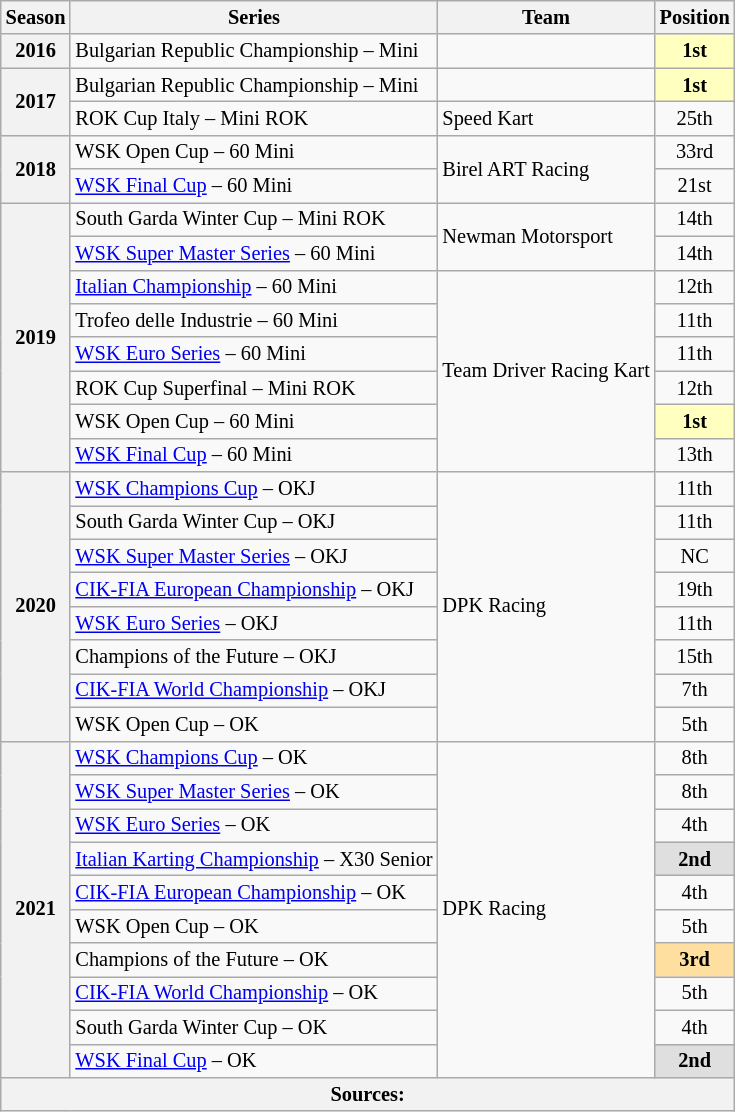<table class="wikitable" style="font-size: 85%; text-align:center">
<tr>
<th>Season</th>
<th>Series</th>
<th>Team</th>
<th>Position</th>
</tr>
<tr>
<th rowspan="1">2016</th>
<td align="left">Bulgarian Republic Championship – Mini</td>
<td align="left"></td>
<td style="background:#FFFFBF;"><strong>1st</strong></td>
</tr>
<tr>
<th rowspan="2">2017</th>
<td align="left">Bulgarian Republic Championship – Mini</td>
<td align="left"></td>
<td style="background:#FFFFBF;"><strong>1st</strong></td>
</tr>
<tr>
<td align="left">ROK Cup Italy – Mini ROK</td>
<td rowspan="1"  align="left">Speed Kart</td>
<td>25th</td>
</tr>
<tr>
<th rowspan="2">2018</th>
<td align="left">WSK Open Cup – 60 Mini</td>
<td rowspan="2"  align="left">Birel ART Racing</td>
<td>33rd</td>
</tr>
<tr>
<td align="left"><a href='#'>WSK Final Cup</a> – 60 Mini</td>
<td>21st</td>
</tr>
<tr>
<th rowspan="8">2019</th>
<td align="left">South Garda Winter Cup – Mini ROK</td>
<td rowspan="2"  align="left">Newman Motorsport</td>
<td>14th</td>
</tr>
<tr>
<td align="left"><a href='#'>WSK Super Master Series</a> – 60 Mini</td>
<td>14th</td>
</tr>
<tr>
<td align="left"><a href='#'>Italian Championship</a> – 60 Mini</td>
<td rowspan="6"  align="left">Team Driver Racing Kart</td>
<td>12th</td>
</tr>
<tr>
<td align="left">Trofeo delle Industrie – 60 Mini</td>
<td>11th</td>
</tr>
<tr>
<td align="left"><a href='#'>WSK Euro Series</a> – 60 Mini</td>
<td>11th</td>
</tr>
<tr>
<td align="left">ROK Cup Superfinal – Mini ROK</td>
<td>12th</td>
</tr>
<tr>
<td align="left">WSK Open Cup – 60 Mini</td>
<td style="background:#FFFFBF;"><strong>1st</strong></td>
</tr>
<tr>
<td align="left"><a href='#'>WSK Final Cup</a> – 60 Mini</td>
<td>13th</td>
</tr>
<tr>
<th rowspan="8">2020</th>
<td align="left"><a href='#'>WSK Champions Cup</a> – OKJ</td>
<td rowspan="8"  align="left">DPK Racing</td>
<td>11th</td>
</tr>
<tr>
<td align="left">South Garda Winter Cup – OKJ</td>
<td>11th</td>
</tr>
<tr>
<td align="left"><a href='#'>WSK Super Master Series</a> – OKJ</td>
<td>NC</td>
</tr>
<tr>
<td align="left"><a href='#'>CIK-FIA European Championship</a> – OKJ</td>
<td>19th</td>
</tr>
<tr>
<td align="left"><a href='#'>WSK Euro Series</a> – OKJ</td>
<td>11th</td>
</tr>
<tr>
<td align="left">Champions of the Future – OKJ</td>
<td>15th</td>
</tr>
<tr>
<td align="left"><a href='#'>CIK-FIA World Championship</a> – OKJ</td>
<td>7th</td>
</tr>
<tr>
<td align="left">WSK Open Cup – OK</td>
<td>5th</td>
</tr>
<tr>
<th rowspan="10">2021</th>
<td align="left"><a href='#'>WSK Champions Cup</a> – OK</td>
<td rowspan="10" align="left">DPK Racing</td>
<td>8th</td>
</tr>
<tr>
<td align="left"><a href='#'>WSK Super Master Series</a> – OK</td>
<td>8th</td>
</tr>
<tr>
<td align="left"><a href='#'>WSK Euro Series</a> – OK</td>
<td>4th</td>
</tr>
<tr>
<td align="left"><a href='#'>Italian Karting Championship</a> – X30 Senior</td>
<td style="background:#dfdfdf;"><strong>2nd</strong></td>
</tr>
<tr>
<td align="left"><a href='#'>CIK-FIA European Championship</a> – OK</td>
<td>4th</td>
</tr>
<tr>
<td align="left">WSK Open Cup – OK</td>
<td>5th</td>
</tr>
<tr>
<td align="left">Champions of the Future – OK</td>
<td style="background:#FFDF9F;"><strong>3rd</strong></td>
</tr>
<tr>
<td align="left"><a href='#'>CIK-FIA World Championship</a> – OK</td>
<td>5th</td>
</tr>
<tr>
<td align="left">South Garda Winter Cup – OK</td>
<td>4th</td>
</tr>
<tr>
<td align="left"><a href='#'>WSK Final Cup</a> – OK</td>
<td style="background:#dfdfdf;"><strong>2nd</strong></td>
</tr>
<tr>
<th colspan="4">Sources:</th>
</tr>
</table>
